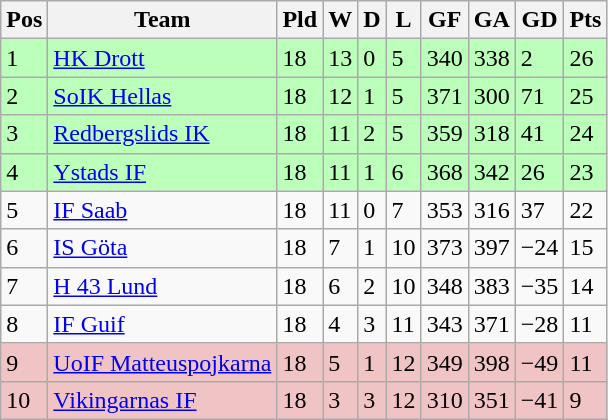<table class="wikitable">
<tr>
<th><span>Pos</span></th>
<th>Team</th>
<th><span>Pld</span></th>
<th><span>W</span></th>
<th><span>D</span></th>
<th><span>L</span></th>
<th><span>GF</span></th>
<th><span>GA</span></th>
<th><span>GD</span></th>
<th><span>Pts</span></th>
</tr>
<tr style="background:#bbffbb">
<td>1</td>
<td><a href='#'>HK Drott</a></td>
<td>18</td>
<td>13</td>
<td>0</td>
<td>5</td>
<td>340</td>
<td>338</td>
<td>2</td>
<td>26</td>
</tr>
<tr style="background:#bbffbb">
<td>2</td>
<td><a href='#'>SoIK Hellas</a></td>
<td>18</td>
<td>12</td>
<td>1</td>
<td>5</td>
<td>371</td>
<td>300</td>
<td>71</td>
<td>25</td>
</tr>
<tr style="background:#bbffbb">
<td>3</td>
<td><a href='#'>Redbergslids IK</a></td>
<td>18</td>
<td>11</td>
<td>2</td>
<td>5</td>
<td>359</td>
<td>318</td>
<td>41</td>
<td>24</td>
</tr>
<tr style="background:#bbffbb">
<td>4</td>
<td><a href='#'>Ystads IF</a></td>
<td>18</td>
<td>11</td>
<td>1</td>
<td>6</td>
<td>368</td>
<td>342</td>
<td>26</td>
<td>23</td>
</tr>
<tr>
<td>5</td>
<td><a href='#'>IF Saab</a></td>
<td>18</td>
<td>11</td>
<td>0</td>
<td>7</td>
<td>353</td>
<td>316</td>
<td>37</td>
<td>22</td>
</tr>
<tr>
<td>6</td>
<td><a href='#'>IS Göta</a></td>
<td>18</td>
<td>7</td>
<td>1</td>
<td>10</td>
<td>373</td>
<td>397</td>
<td>−24</td>
<td>15</td>
</tr>
<tr>
<td>7</td>
<td><a href='#'>H 43 Lund</a></td>
<td>18</td>
<td>6</td>
<td>2</td>
<td>10</td>
<td>348</td>
<td>383</td>
<td>−35</td>
<td>14</td>
</tr>
<tr>
<td>8</td>
<td><a href='#'>IF Guif</a></td>
<td>18</td>
<td>4</td>
<td>3</td>
<td>11</td>
<td>343</td>
<td>371</td>
<td>−28</td>
<td>11</td>
</tr>
<tr align="left" style="background:#f0c4c4;">
<td>9</td>
<td><a href='#'>UoIF Matteuspojkarna</a></td>
<td>18</td>
<td>5</td>
<td>1</td>
<td>12</td>
<td>349</td>
<td>398</td>
<td>−49</td>
<td>11</td>
</tr>
<tr align="left" style="background:#f0c4c4;">
<td>10</td>
<td><a href='#'>Vikingarnas IF</a></td>
<td>18</td>
<td>3</td>
<td>3</td>
<td>12</td>
<td>310</td>
<td>351</td>
<td>−41</td>
<td>9</td>
</tr>
</table>
